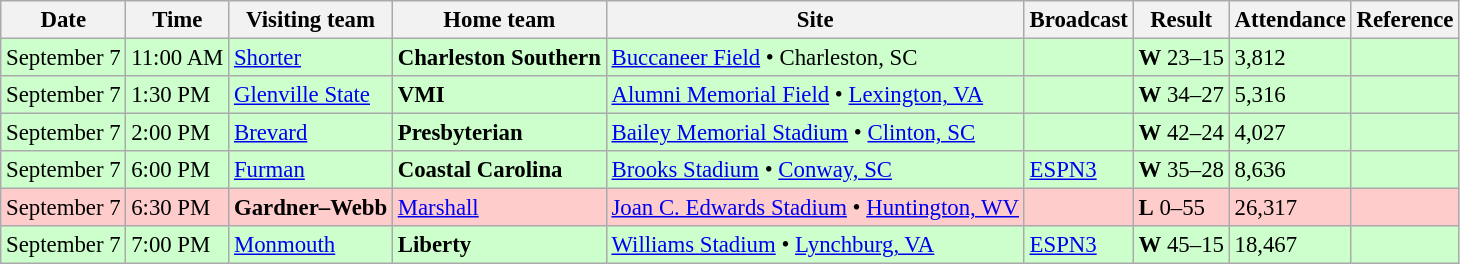<table class="wikitable" style="font-size:95%;">
<tr>
<th>Date</th>
<th>Time</th>
<th>Visiting team</th>
<th>Home team</th>
<th>Site</th>
<th>Broadcast</th>
<th>Result</th>
<th>Attendance</th>
<th class="unsortable">Reference</th>
</tr>
<tr bgcolor=ccffcc>
<td>September 7</td>
<td>11:00 AM</td>
<td><a href='#'>Shorter</a></td>
<td><strong>Charleston Southern</strong></td>
<td><a href='#'>Buccaneer Field</a> • Charleston, SC</td>
<td></td>
<td><strong>W</strong> 23–15</td>
<td>3,812</td>
<td></td>
</tr>
<tr bgcolor=ccffcc>
<td>September 7</td>
<td>1:30 PM</td>
<td><a href='#'>Glenville State</a></td>
<td><strong>VMI</strong></td>
<td><a href='#'>Alumni Memorial Field</a> • <a href='#'>Lexington, VA</a></td>
<td></td>
<td><strong>W</strong> 34–27</td>
<td>5,316</td>
<td></td>
</tr>
<tr bgcolor=ccffcc>
<td>September 7</td>
<td>2:00 PM</td>
<td><a href='#'>Brevard</a></td>
<td><strong>Presbyterian</strong></td>
<td><a href='#'>Bailey Memorial Stadium</a> • <a href='#'>Clinton, SC</a></td>
<td></td>
<td><strong>W</strong> 42–24</td>
<td>4,027</td>
<td></td>
</tr>
<tr bgcolor=ccffcc>
<td>September 7</td>
<td>6:00 PM</td>
<td><a href='#'>Furman</a></td>
<td><strong>Coastal Carolina</strong></td>
<td><a href='#'>Brooks Stadium</a> • <a href='#'>Conway, SC</a></td>
<td><a href='#'>ESPN3</a></td>
<td><strong>W</strong> 35–28</td>
<td>8,636</td>
<td></td>
</tr>
<tr bgcolor=ffcccc>
<td>September 7</td>
<td>6:30 PM</td>
<td><strong>Gardner–Webb</strong></td>
<td><a href='#'>Marshall</a></td>
<td><a href='#'>Joan C. Edwards Stadium</a> • <a href='#'>Huntington, WV</a></td>
<td></td>
<td><strong>L</strong> 0–55</td>
<td>26,317</td>
<td></td>
</tr>
<tr bgcolor=ccffcc>
<td>September 7</td>
<td>7:00 PM</td>
<td><a href='#'>Monmouth</a></td>
<td><strong>Liberty</strong></td>
<td><a href='#'>Williams Stadium</a> • <a href='#'>Lynchburg, VA</a></td>
<td><a href='#'>ESPN3</a></td>
<td><strong>W</strong> 45–15</td>
<td>18,467</td>
<td></td>
</tr>
</table>
